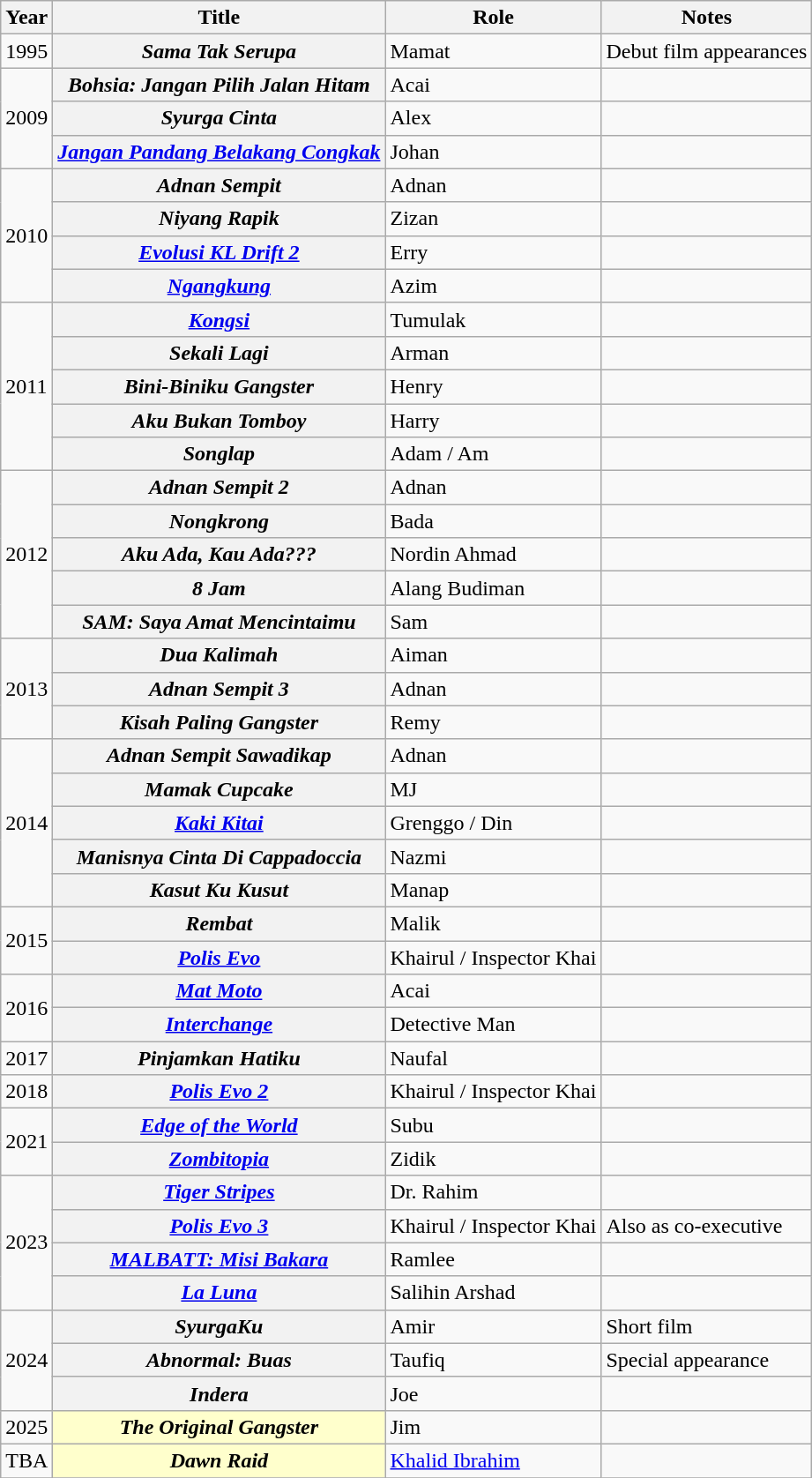<table class="wikitable">
<tr>
<th>Year</th>
<th>Title</th>
<th>Role</th>
<th>Notes</th>
</tr>
<tr>
<td>1995</td>
<th><em>Sama Tak Serupa</em></th>
<td>Mamat</td>
<td>Debut film appearances</td>
</tr>
<tr>
<td rowspan="3">2009</td>
<th><em>Bohsia: Jangan Pilih Jalan Hitam</em></th>
<td>Acai</td>
<td></td>
</tr>
<tr>
<th><em>Syurga Cinta</em></th>
<td>Alex</td>
<td></td>
</tr>
<tr>
<th><em><a href='#'>Jangan Pandang Belakang Congkak</a></em></th>
<td>Johan</td>
<td></td>
</tr>
<tr>
<td rowspan="4">2010</td>
<th><em>Adnan Sempit</em></th>
<td>Adnan</td>
<td></td>
</tr>
<tr>
<th><em>Niyang Rapik</em></th>
<td>Zizan</td>
<td></td>
</tr>
<tr>
<th><em><a href='#'>Evolusi KL Drift 2</a></em></th>
<td>Erry</td>
<td></td>
</tr>
<tr>
<th><em><a href='#'>Ngangkung</a></em></th>
<td>Azim</td>
<td></td>
</tr>
<tr>
<td rowspan="5">2011</td>
<th><em><a href='#'>Kongsi</a></em></th>
<td>Tumulak</td>
<td></td>
</tr>
<tr>
<th><em>Sekali Lagi</em></th>
<td>Arman</td>
<td></td>
</tr>
<tr>
<th><em>Bini-Biniku Gangster</em></th>
<td>Henry</td>
<td></td>
</tr>
<tr>
<th><em>Aku Bukan Tomboy</em></th>
<td>Harry</td>
<td></td>
</tr>
<tr>
<th><em>Songlap</em></th>
<td>Adam / Am</td>
<td></td>
</tr>
<tr>
<td rowspan="5">2012</td>
<th><em>Adnan Sempit 2</em></th>
<td>Adnan</td>
<td></td>
</tr>
<tr>
<th><em>Nongkrong</em></th>
<td>Bada</td>
<td></td>
</tr>
<tr>
<th><em>Aku Ada, Kau Ada???</em></th>
<td>Nordin Ahmad</td>
<td></td>
</tr>
<tr>
<th><em>8 Jam</em></th>
<td>Alang Budiman</td>
<td></td>
</tr>
<tr>
<th><em>SAM: Saya Amat Mencintaimu</em></th>
<td>Sam</td>
<td></td>
</tr>
<tr>
<td rowspan="3">2013</td>
<th><em>Dua Kalimah</em></th>
<td>Aiman</td>
<td></td>
</tr>
<tr>
<th><em>Adnan Sempit 3</em></th>
<td>Adnan</td>
<td></td>
</tr>
<tr>
<th><em>Kisah Paling Gangster</em></th>
<td>Remy</td>
<td></td>
</tr>
<tr>
<td rowspan="5">2014</td>
<th><em>Adnan Sempit Sawadikap</em></th>
<td>Adnan</td>
<td></td>
</tr>
<tr>
<th><em>Mamak Cupcake</em></th>
<td>MJ</td>
<td></td>
</tr>
<tr>
<th><em><a href='#'>Kaki Kitai</a></em></th>
<td>Grenggo / Din</td>
<td></td>
</tr>
<tr>
<th><em>Manisnya Cinta Di Cappadoccia</em></th>
<td>Nazmi</td>
<td></td>
</tr>
<tr>
<th><em>Kasut Ku Kusut</em></th>
<td>Manap</td>
<td></td>
</tr>
<tr>
<td rowspan="2">2015</td>
<th><em>Rembat</em></th>
<td>Malik</td>
<td></td>
</tr>
<tr>
<th><em><a href='#'>Polis Evo</a></em></th>
<td>Khairul / Inspector Khai</td>
<td></td>
</tr>
<tr>
<td rowspan="2">2016</td>
<th><em><a href='#'>Mat Moto</a></em></th>
<td>Acai</td>
<td></td>
</tr>
<tr>
<th><em><a href='#'>Interchange</a></em></th>
<td>Detective Man</td>
<td></td>
</tr>
<tr>
<td>2017</td>
<th><em>Pinjamkan Hatiku</em></th>
<td>Naufal</td>
<td></td>
</tr>
<tr>
<td>2018</td>
<th><em><a href='#'>Polis Evo 2</a></em></th>
<td>Khairul / Inspector Khai</td>
<td></td>
</tr>
<tr>
<td rowspan="2">2021</td>
<th><em><a href='#'>Edge of the World</a></em></th>
<td>Subu</td>
<td></td>
</tr>
<tr>
<th><em><a href='#'>Zombitopia</a></em></th>
<td>Zidik</td>
<td></td>
</tr>
<tr>
<td rowspan="4">2023</td>
<th><em><a href='#'>Tiger Stripes</a></em></th>
<td>Dr. Rahim</td>
<td></td>
</tr>
<tr>
<th><em><a href='#'>Polis Evo 3</a></em></th>
<td>Khairul / Inspector Khai</td>
<td>Also as co-executive</td>
</tr>
<tr>
<th><em><a href='#'>MALBATT: Misi Bakara</a></em></th>
<td>Ramlee</td>
<td></td>
</tr>
<tr>
<th><em><a href='#'>La Luna</a></em></th>
<td>Salihin Arshad</td>
<td></td>
</tr>
<tr>
<td rowspan="3">2024</td>
<th><em>SyurgaKu</em></th>
<td>Amir</td>
<td>Short film</td>
</tr>
<tr>
<th><em>Abnormal: Buas</em></th>
<td>Taufiq</td>
<td>Special appearance</td>
</tr>
<tr>
<th><em>Indera</em></th>
<td>Joe</td>
<td></td>
</tr>
<tr>
<td>2025</td>
<th style="background:#FFFFCC;"><em>The Original Gangster</em></th>
<td>Jim</td>
<td></td>
</tr>
<tr>
<td rowspan="1">TBA</td>
<th style="background:#FFFFCC;"><em>Dawn Raid</em></th>
<td><a href='#'>Khalid Ibrahim</a></td>
<td></td>
</tr>
<tr>
</tr>
</table>
